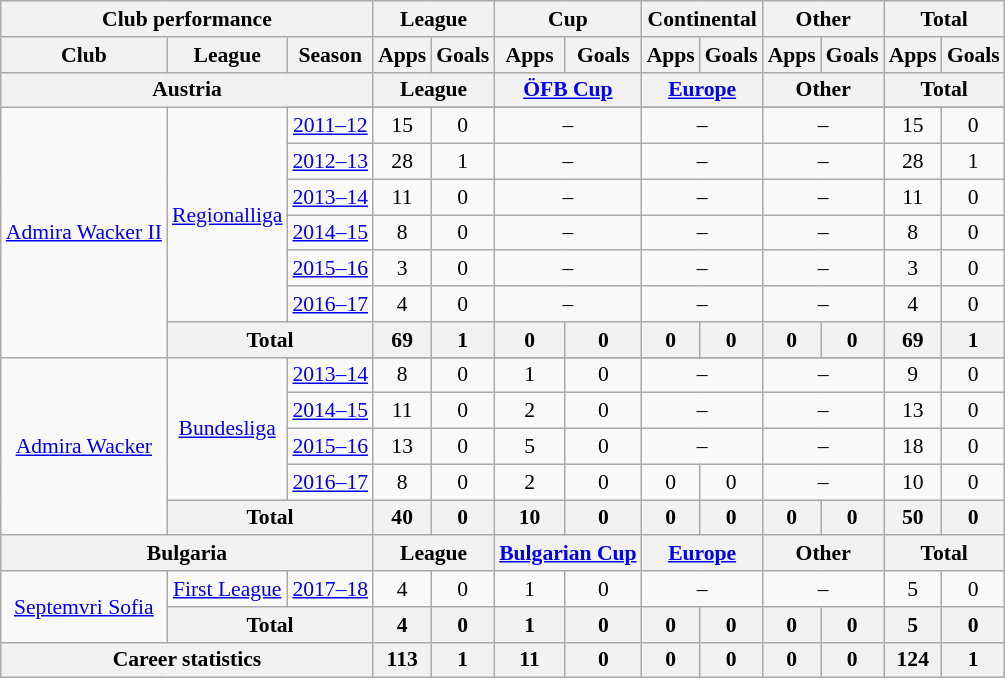<table class="wikitable" style="font-size:90%; text-align: center">
<tr>
<th Colspan="3">Club performance</th>
<th Colspan="2">League</th>
<th Colspan="2">Cup</th>
<th Colspan="2">Continental</th>
<th Colspan="2">Other</th>
<th Colspan="3">Total</th>
</tr>
<tr>
<th>Club</th>
<th>League</th>
<th>Season</th>
<th>Apps</th>
<th>Goals</th>
<th>Apps</th>
<th>Goals</th>
<th>Apps</th>
<th>Goals</th>
<th>Apps</th>
<th>Goals</th>
<th>Apps</th>
<th>Goals</th>
</tr>
<tr>
<th Colspan="3">Austria</th>
<th Colspan="2">League</th>
<th Colspan="2"><a href='#'>ÖFB Cup</a></th>
<th Colspan="2"><a href='#'>Europe</a></th>
<th Colspan="2">Other</th>
<th Colspan="2">Total</th>
</tr>
<tr>
<td rowspan="8" valign="center"><a href='#'>Admira Wacker II</a></td>
<td rowspan="7"><a href='#'>Regionalliga</a></td>
</tr>
<tr>
<td><a href='#'>2011–12</a></td>
<td>15</td>
<td>0</td>
<td colspan="2">–</td>
<td colspan="2">–</td>
<td colspan="2">–</td>
<td>15</td>
<td>0</td>
</tr>
<tr>
<td><a href='#'>2012–13</a></td>
<td>28</td>
<td>1</td>
<td colspan="2">–</td>
<td colspan="2">–</td>
<td colspan="2">–</td>
<td>28</td>
<td>1</td>
</tr>
<tr>
<td><a href='#'>2013–14</a></td>
<td>11</td>
<td>0</td>
<td colspan="2">–</td>
<td colspan="2">–</td>
<td colspan="2">–</td>
<td>11</td>
<td>0</td>
</tr>
<tr>
<td><a href='#'>2014–15</a></td>
<td>8</td>
<td>0</td>
<td colspan="2">–</td>
<td colspan="2">–</td>
<td colspan="2">–</td>
<td>8</td>
<td>0</td>
</tr>
<tr>
<td><a href='#'>2015–16</a></td>
<td>3</td>
<td>0</td>
<td colspan="2">–</td>
<td colspan="2">–</td>
<td colspan="2">–</td>
<td>3</td>
<td>0</td>
</tr>
<tr>
<td><a href='#'>2016–17</a></td>
<td>4</td>
<td>0</td>
<td colspan="2">–</td>
<td colspan="2">–</td>
<td colspan="2">–</td>
<td>4</td>
<td>0</td>
</tr>
<tr>
<th colspan=2>Total</th>
<th>69</th>
<th>1</th>
<th>0</th>
<th>0</th>
<th>0</th>
<th>0</th>
<th>0</th>
<th>0</th>
<th>69</th>
<th>1</th>
</tr>
<tr>
<td rowspan="6" valign="center"><a href='#'>Admira Wacker</a></td>
<td rowspan="5"><a href='#'>Bundesliga</a></td>
</tr>
<tr>
<td><a href='#'>2013–14</a></td>
<td>8</td>
<td>0</td>
<td>1</td>
<td>0</td>
<td colspan="2">–</td>
<td colspan="2">–</td>
<td>9</td>
<td>0</td>
</tr>
<tr>
<td><a href='#'>2014–15</a></td>
<td>11</td>
<td>0</td>
<td>2</td>
<td>0</td>
<td colspan="2">–</td>
<td colspan="2">–</td>
<td>13</td>
<td>0</td>
</tr>
<tr>
<td><a href='#'>2015–16</a></td>
<td>13</td>
<td>0</td>
<td>5</td>
<td>0</td>
<td colspan="2">–</td>
<td colspan="2">–</td>
<td>18</td>
<td>0</td>
</tr>
<tr>
<td><a href='#'>2016–17</a></td>
<td>8</td>
<td>0</td>
<td>2</td>
<td>0</td>
<td>0</td>
<td>0</td>
<td colspan="2">–</td>
<td>10</td>
<td>0</td>
</tr>
<tr>
<th colspan=2>Total</th>
<th>40</th>
<th>0</th>
<th>10</th>
<th>0</th>
<th>0</th>
<th>0</th>
<th>0</th>
<th>0</th>
<th>50</th>
<th>0</th>
</tr>
<tr>
<th Colspan="3">Bulgaria</th>
<th Colspan="2">League</th>
<th Colspan="2"><a href='#'>Bulgarian Cup</a></th>
<th Colspan="2"><a href='#'>Europe</a></th>
<th Colspan="2">Other</th>
<th Colspan="2">Total</th>
</tr>
<tr>
<td rowspan="2" valign="center"><a href='#'>Septemvri Sofia</a></td>
<td rowspan="1"><a href='#'>First League</a></td>
<td><a href='#'>2017–18</a></td>
<td>4</td>
<td>0</td>
<td>1</td>
<td>0</td>
<td colspan="2">–</td>
<td colspan="2">–</td>
<td>5</td>
<td>0</td>
</tr>
<tr>
<th colspan=2>Total</th>
<th>4</th>
<th>0</th>
<th>1</th>
<th>0</th>
<th>0</th>
<th>0</th>
<th>0</th>
<th>0</th>
<th>5</th>
<th>0</th>
</tr>
<tr>
<th colspan="3">Career statistics</th>
<th>113</th>
<th>1</th>
<th>11</th>
<th>0</th>
<th>0</th>
<th>0</th>
<th>0</th>
<th>0</th>
<th>124</th>
<th>1</th>
</tr>
</table>
